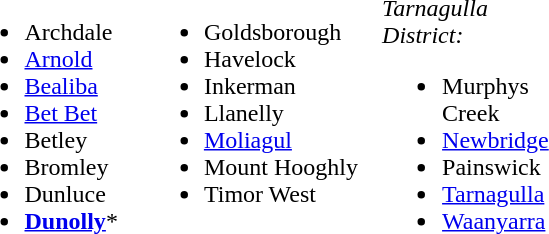<table width=400>
<tr>
<td width=30% valign=top><br><ul><li>Archdale</li><li><a href='#'>Arnold</a></li><li><a href='#'>Bealiba</a></li><li><a href='#'>Bet Bet</a></li><li>Betley</li><li>Bromley</li><li>Dunluce</li><li><strong><a href='#'>Dunolly</a></strong>*</li></ul></td>
<td width=40% valign=top><br><ul><li>Goldsborough</li><li>Havelock</li><li>Inkerman</li><li>Llanelly</li><li><a href='#'>Moliagul</a></li><li>Mount Hooghly</li><li>Timor West</li></ul></td>
<td width=30% valign=top><br><em>Tarnagulla District:</em><ul><li>Murphys Creek</li><li><a href='#'>Newbridge</a></li><li>Painswick</li><li><a href='#'>Tarnagulla</a></li><li><a href='#'>Waanyarra</a></li></ul></td>
</tr>
</table>
